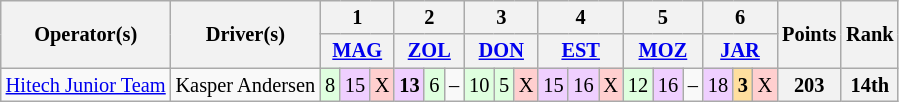<table class="wikitable" style="font-size: 85%">
<tr>
<th rowspan=2>Operator(s)</th>
<th rowspan=2>Driver(s)</th>
<th colspan=3>1</th>
<th colspan=3>2</th>
<th colspan=3>3</th>
<th colspan=3>4</th>
<th colspan=3>5</th>
<th colspan=3>6</th>
<th rowspan=2>Points</th>
<th rowspan=2>Rank</th>
</tr>
<tr>
<th colspan=3><a href='#'>MAG</a></th>
<th colspan=3><a href='#'>ZOL</a></th>
<th colspan=3><a href='#'>DON</a></th>
<th colspan=3><a href='#'>EST</a></th>
<th colspan=3><a href='#'>MOZ</a></th>
<th colspan=3><a href='#'>JAR</a></th>
</tr>
<tr>
<td align=center><a href='#'>Hitech Junior Team</a></td>
<td> Kasper Andersen</td>
<td style="background:#dfffdf;">8</td>
<td style="background:#efcfff;">15</td>
<td style="background:#ffcfcf;">X</td>
<td style="background:#efcfff;"><strong>13</strong></td>
<td style="background:#dfffdf;">6</td>
<td>–</td>
<td style="background:#dfffdf;">10</td>
<td style="background:#dfffdf;">5</td>
<td style="background:#ffcfcf;">X</td>
<td style="background:#efcfff;">15</td>
<td style="background:#efcfff;">16</td>
<td style="background:#ffcfcf;">X</td>
<td style="background:#dfffdf;">12</td>
<td style="background:#efcfff;">16</td>
<td>–</td>
<td style="background:#efcfff;">18</td>
<td style="background:#ffdf9f;"><strong>3</strong></td>
<td style="background:#ffcfcf;">X</td>
<th>203</th>
<th>14th</th>
</tr>
</table>
